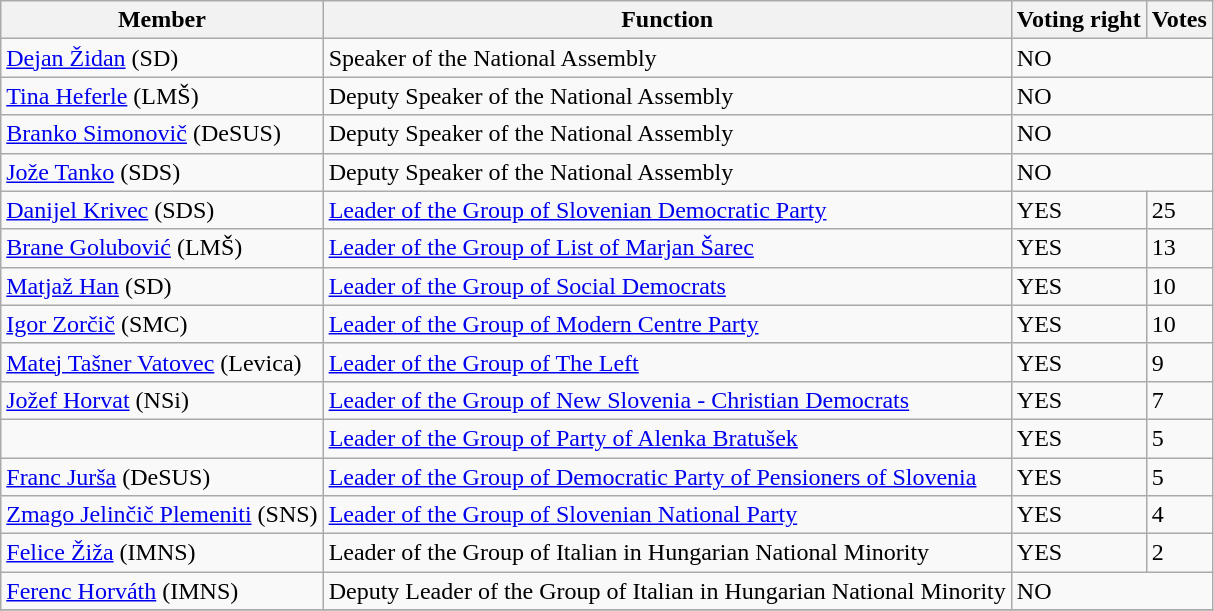<table class="wikitable">
<tr>
<th>Member</th>
<th>Function</th>
<th>Voting right</th>
<th>Votes</th>
</tr>
<tr>
<td><a href='#'>Dejan Židan</a> (SD)</td>
<td>Speaker of the National Assembly</td>
<td colspan="2">NO</td>
</tr>
<tr>
<td><a href='#'>Tina Heferle</a> (LMŠ)</td>
<td>Deputy Speaker of the National Assembly</td>
<td colspan="2">NO</td>
</tr>
<tr>
<td><a href='#'>Branko Simonovič</a> (DeSUS)</td>
<td>Deputy Speaker of the National Assembly</td>
<td colspan="2">NO</td>
</tr>
<tr>
<td><a href='#'>Jože Tanko</a> (SDS)</td>
<td>Deputy Speaker of the National Assembly</td>
<td colspan="2">NO</td>
</tr>
<tr>
<td><a href='#'>Danijel Krivec</a> (SDS)</td>
<td><a href='#'>Leader of the Group of Slovenian Democratic Party</a></td>
<td>YES</td>
<td>25</td>
</tr>
<tr>
<td><a href='#'>Brane Golubović</a> (LMŠ)</td>
<td><a href='#'>Leader of the Group of List of Marjan Šarec</a></td>
<td>YES</td>
<td>13</td>
</tr>
<tr>
<td><a href='#'>Matjaž Han</a> (SD)</td>
<td><a href='#'>Leader of the Group of Social Democrats</a></td>
<td>YES</td>
<td>10</td>
</tr>
<tr>
<td><a href='#'>Igor Zorčič</a> (SMC)</td>
<td><a href='#'>Leader of the Group of Modern Centre Party</a></td>
<td>YES</td>
<td>10</td>
</tr>
<tr>
<td><a href='#'>Matej Tašner Vatovec</a> (Levica)</td>
<td><a href='#'>Leader of the Group of The Left</a></td>
<td>YES</td>
<td>9</td>
</tr>
<tr>
<td><a href='#'>Jožef Horvat</a> (NSi)</td>
<td><a href='#'>Leader of the Group of New Slovenia - Christian Democrats</a></td>
<td>YES</td>
<td>7</td>
</tr>
<tr>
<td></td>
<td><a href='#'>Leader of the Group of Party of Alenka Bratušek</a></td>
<td>YES</td>
<td>5</td>
</tr>
<tr>
<td><a href='#'>Franc Jurša</a> (DeSUS)</td>
<td><a href='#'>Leader of the Group of Democratic Party of Pensioners of Slovenia</a></td>
<td>YES</td>
<td>5</td>
</tr>
<tr>
<td><a href='#'>Zmago Jelinčič Plemeniti</a> (SNS)</td>
<td><a href='#'>Leader of the Group of Slovenian National Party</a></td>
<td>YES</td>
<td>4</td>
</tr>
<tr>
<td><a href='#'>Felice Žiža</a> (IMNS)</td>
<td>Leader of the Group of Italian in Hungarian National Minority</td>
<td>YES</td>
<td>2</td>
</tr>
<tr>
<td><a href='#'>Ferenc Horváth</a> (IMNS)</td>
<td>Deputy Leader of the Group of Italian in Hungarian National Minority</td>
<td colspan="2">NO</td>
</tr>
<tr>
</tr>
</table>
